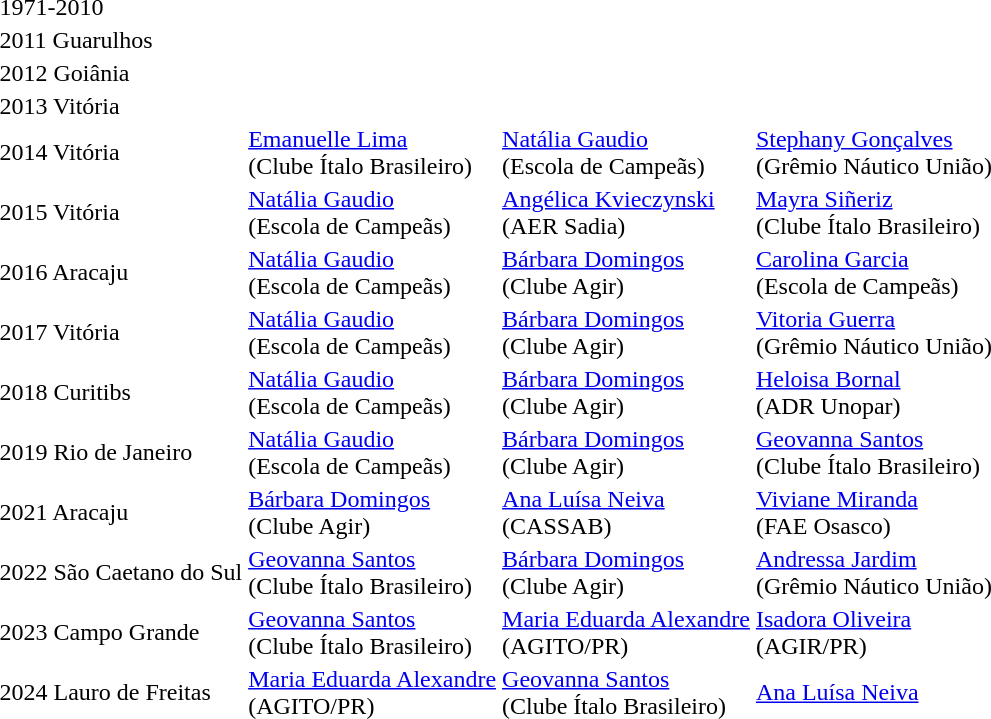<table>
<tr>
<td>1971-2010</td>
<td></td>
<td></td>
<td></td>
</tr>
<tr>
<td>2011 Guarulhos</td>
<td></td>
<td></td>
<td></td>
</tr>
<tr>
<td>2012 Goiânia</td>
<td></td>
<td></td>
<td></td>
</tr>
<tr>
<td>2013 Vitória</td>
<td></td>
<td></td>
<td></td>
</tr>
<tr>
<td>2014 Vitória</td>
<td><a href='#'>Emanuelle Lima</a><br>(Clube Ítalo Brasileiro)</td>
<td><a href='#'>Natália Gaudio</a><br>(Escola de Campeãs)</td>
<td><a href='#'>Stephany Gonçalves</a><br>(Grêmio Náutico União)</td>
</tr>
<tr>
<td>2015 Vitória</td>
<td><a href='#'>Natália Gaudio</a><br>(Escola de Campeãs)</td>
<td><a href='#'>Angélica Kvieczynski</a><br>(AER Sadia)</td>
<td><a href='#'>Mayra Siñeriz</a><br>(Clube Ítalo Brasileiro)</td>
</tr>
<tr>
<td>2016 Aracaju</td>
<td><a href='#'>Natália Gaudio</a><br>(Escola de Campeãs)</td>
<td><a href='#'>Bárbara Domingos</a><br>(Clube Agir)</td>
<td><a href='#'>Carolina Garcia</a><br>(Escola de Campeãs)</td>
</tr>
<tr>
<td>2017 Vitória</td>
<td><a href='#'>Natália Gaudio</a><br>(Escola de Campeãs)</td>
<td><a href='#'>Bárbara Domingos</a><br>(Clube Agir)</td>
<td><a href='#'>Vitoria Guerra</a><br>(Grêmio Náutico União)</td>
</tr>
<tr>
<td>2018 Curitibs</td>
<td><a href='#'>Natália Gaudio</a><br>(Escola de Campeãs)</td>
<td><a href='#'>Bárbara Domingos</a><br>(Clube Agir)</td>
<td><a href='#'>Heloisa Bornal</a><br>(ADR Unopar)</td>
</tr>
<tr>
<td>2019 Rio de Janeiro</td>
<td><a href='#'>Natália Gaudio</a><br>(Escola de Campeãs)</td>
<td><a href='#'>Bárbara Domingos</a><br>(Clube Agir)</td>
<td><a href='#'>Geovanna Santos</a><br>(Clube Ítalo Brasileiro)</td>
</tr>
<tr>
<td>2021 Aracaju</td>
<td><a href='#'>Bárbara Domingos</a><br>(Clube Agir)</td>
<td><a href='#'>Ana Luísa Neiva</a><br>(CASSAB)</td>
<td><a href='#'>Viviane Miranda</a><br>(FAE Osasco)</td>
</tr>
<tr>
<td>2022 São Caetano do Sul</td>
<td><a href='#'>Geovanna Santos</a><br>(Clube Ítalo Brasileiro)</td>
<td><a href='#'>Bárbara Domingos</a><br>(Clube Agir)</td>
<td><a href='#'>Andressa Jardim</a><br>(Grêmio Náutico União)</td>
</tr>
<tr>
<td>2023 Campo Grande</td>
<td><a href='#'>Geovanna Santos</a><br>(Clube Ítalo Brasileiro)</td>
<td><a href='#'>Maria Eduarda Alexandre</a><br> (AGITO/PR)</td>
<td><a href='#'>Isadora Oliveira</a><br> (AGIR/PR)</td>
</tr>
<tr>
<td>2024 Lauro de Freitas</td>
<td><a href='#'>Maria Eduarda Alexandre</a><br> (AGITO/PR)</td>
<td><a href='#'>Geovanna Santos</a><br>(Clube Ítalo Brasileiro)</td>
<td><a href='#'>Ana Luísa Neiva</a></td>
</tr>
<tr>
</tr>
</table>
